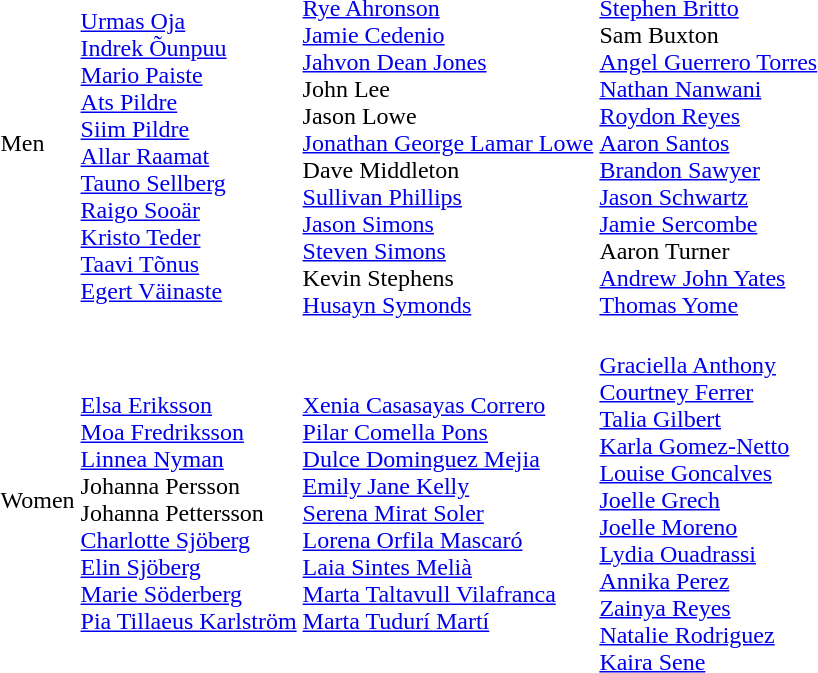<table>
<tr>
<td>Men</td>
<td><br><a href='#'>Urmas Oja</a><br><a href='#'>Indrek Õunpuu</a><br><a href='#'>Mario Paiste</a><br><a href='#'>Ats Pildre</a><br><a href='#'>Siim Pildre</a><br><a href='#'>Allar Raamat</a><br><a href='#'>Tauno Sellberg</a><br><a href='#'>Raigo Sooär</a><br><a href='#'>Kristo Teder</a><br><a href='#'>Taavi Tõnus</a><br><a href='#'>Egert Väinaste</a></td>
<td><br><a href='#'>Rye Ahronson</a><br><a href='#'>Jamie Cedenio</a><br><a href='#'>Jahvon Dean Jones</a><br>John Lee<br>Jason Lowe<br><a href='#'>Jonathan George Lamar Lowe</a><br>Dave Middleton<br><a href='#'>Sullivan Phillips</a><br><a href='#'>Jason Simons</a><br><a href='#'>Steven Simons</a><br>Kevin Stephens<br><a href='#'>Husayn Symonds</a></td>
<td><br><a href='#'>Stephen Britto</a><br>Sam Buxton<br><a href='#'>Angel Guerrero Torres</a><br><a href='#'>Nathan Nanwani</a><br><a href='#'>Roydon Reyes</a><br><a href='#'>Aaron Santos</a><br><a href='#'>Brandon Sawyer</a><br><a href='#'>Jason Schwartz</a><br><a href='#'>Jamie Sercombe</a><br>Aaron Turner<br><a href='#'>Andrew John Yates</a><br><a href='#'>Thomas Yome</a></td>
</tr>
<tr>
<td>Women</td>
<td><br><a href='#'>Elsa Eriksson</a><br><a href='#'>Moa Fredriksson</a><br><a href='#'>Linnea Nyman</a><br>Johanna Persson<br>Johanna Pettersson<br><a href='#'>Charlotte Sjöberg</a><br><a href='#'>Elin Sjöberg</a><br><a href='#'>Marie Söderberg</a><br><a href='#'>Pia Tillaeus Karlström</a></td>
<td><br><a href='#'>Xenia Casasayas Correro</a><br><a href='#'>Pilar Comella Pons</a><br><a href='#'>Dulce Dominguez Mejia</a><br><a href='#'>Emily Jane Kelly</a><br><a href='#'>Serena Mirat Soler</a><br><a href='#'>Lorena Orfila Mascaró</a><br><a href='#'>Laia Sintes Melià</a><br><a href='#'>Marta Taltavull Vilafranca</a><br><a href='#'>Marta Tudurí Martí</a></td>
<td><br><a href='#'>Graciella Anthony</a><br><a href='#'>Courtney Ferrer</a><br><a href='#'>Talia Gilbert</a><br><a href='#'>Karla Gomez-Netto</a><br><a href='#'>Louise Goncalves</a><br><a href='#'>Joelle Grech</a><br><a href='#'>Joelle Moreno</a><br><a href='#'>Lydia Ouadrassi</a><br><a href='#'>Annika Perez</a><br><a href='#'>Zainya Reyes</a><br><a href='#'>Natalie Rodriguez</a><br><a href='#'>Kaira Sene</a></td>
</tr>
</table>
